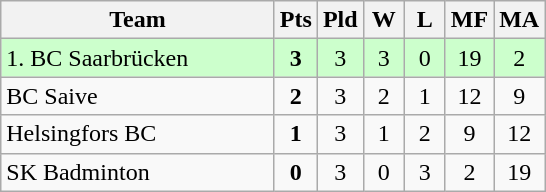<table class=wikitable style="text-align:center">
<tr>
<th width=175>Team</th>
<th width=20>Pts</th>
<th width=20>Pld</th>
<th width=20>W</th>
<th width=20>L</th>
<th width=20>MF</th>
<th width=20>MA</th>
</tr>
<tr bgcolor=ccffcc>
<td style="text-align:left"> 1. BC Saarbrücken</td>
<td><strong>3</strong></td>
<td>3</td>
<td>3</td>
<td>0</td>
<td>19</td>
<td>2</td>
</tr>
<tr>
<td style="text-align:left"> BC Saive</td>
<td><strong>2</strong></td>
<td>3</td>
<td>2</td>
<td>1</td>
<td>12</td>
<td>9</td>
</tr>
<tr>
<td style="text-align:left"> Helsingfors BC</td>
<td><strong>1</strong></td>
<td>3</td>
<td>1</td>
<td>2</td>
<td>9</td>
<td>12</td>
</tr>
<tr>
<td style="text-align:left"> SK Badminton</td>
<td><strong>0</strong></td>
<td>3</td>
<td>0</td>
<td>3</td>
<td>2</td>
<td>19</td>
</tr>
</table>
